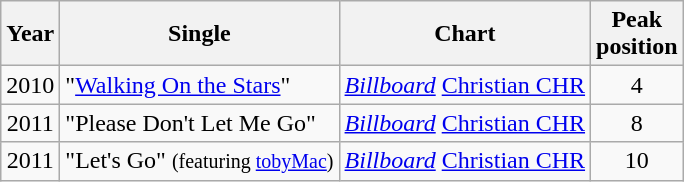<table class="wikitable sortable">
<tr>
<th>Year</th>
<th>Single</th>
<th>Chart</th>
<th>Peak<br>position</th>
</tr>
<tr>
<td align="center">2010</td>
<td>"<a href='#'>Walking On the Stars</a>"</td>
<td><a href='#'><em>Billboard</em></a> <a href='#'>Christian CHR</a></td>
<td align="center">4</td>
</tr>
<tr>
<td align="center">2011</td>
<td>"Please Don't Let Me Go"</td>
<td><a href='#'><em>Billboard</em></a> <a href='#'>Christian CHR</a></td>
<td align="center">8</td>
</tr>
<tr>
<td align="center">2011</td>
<td>"Let's Go" <small>(featuring <a href='#'>tobyMac</a>)</small></td>
<td><a href='#'><em>Billboard</em></a> <a href='#'>Christian CHR</a></td>
<td align="center">10</td>
</tr>
</table>
